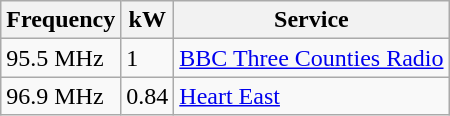<table class="wikitable sortable">
<tr>
<th>Frequency</th>
<th>kW</th>
<th>Service</th>
</tr>
<tr>
<td>95.5 MHz</td>
<td>1</td>
<td><a href='#'>BBC Three Counties Radio</a></td>
</tr>
<tr>
<td>96.9 MHz</td>
<td>0.84</td>
<td><a href='#'>Heart East</a></td>
</tr>
</table>
